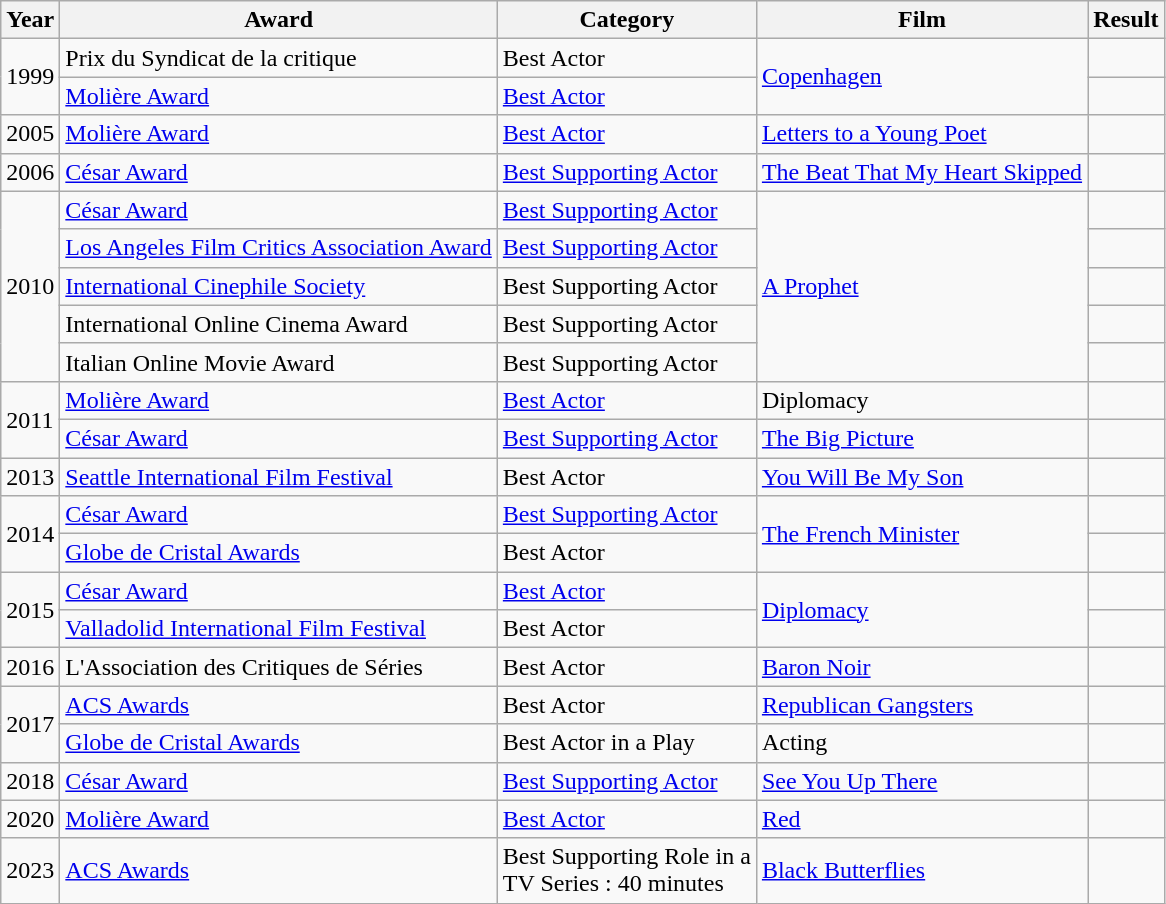<table class="wikitable sortable">
<tr>
<th>Year</th>
<th>Award</th>
<th>Category</th>
<th>Film</th>
<th>Result</th>
</tr>
<tr>
<td rowspan=2>1999</td>
<td>Prix du Syndicat de la critique</td>
<td>Best Actor</td>
<td rowspan=2><a href='#'>Copenhagen</a></td>
<td></td>
</tr>
<tr>
<td><a href='#'>Molière Award</a></td>
<td><a href='#'>Best Actor</a></td>
<td></td>
</tr>
<tr>
<td>2005</td>
<td><a href='#'>Molière Award</a></td>
<td><a href='#'>Best Actor</a></td>
<td><a href='#'>Letters to a Young Poet</a></td>
<td></td>
</tr>
<tr>
<td>2006</td>
<td><a href='#'>César Award</a></td>
<td><a href='#'>Best Supporting Actor</a></td>
<td><a href='#'>The Beat That My Heart Skipped</a></td>
<td></td>
</tr>
<tr>
<td rowspan=5>2010</td>
<td><a href='#'>César Award</a></td>
<td><a href='#'>Best Supporting Actor</a></td>
<td rowspan=5><a href='#'>A Prophet</a></td>
<td></td>
</tr>
<tr>
<td><a href='#'>Los Angeles Film Critics Association Award</a></td>
<td><a href='#'>Best Supporting Actor</a></td>
<td></td>
</tr>
<tr>
<td><a href='#'>International Cinephile Society</a></td>
<td>Best Supporting Actor</td>
<td></td>
</tr>
<tr>
<td>International Online Cinema Award</td>
<td>Best Supporting Actor</td>
<td></td>
</tr>
<tr>
<td>Italian Online Movie Award</td>
<td>Best Supporting Actor</td>
<td></td>
</tr>
<tr>
<td rowspan=2>2011</td>
<td><a href='#'>Molière Award</a></td>
<td><a href='#'>Best Actor</a></td>
<td>Diplomacy</td>
<td></td>
</tr>
<tr>
<td><a href='#'>César Award</a></td>
<td><a href='#'>Best Supporting Actor</a></td>
<td><a href='#'>The Big Picture</a></td>
<td></td>
</tr>
<tr>
<td>2013</td>
<td><a href='#'>Seattle International Film Festival</a></td>
<td>Best Actor</td>
<td><a href='#'>You Will Be My Son</a></td>
<td></td>
</tr>
<tr>
<td rowspan=2>2014</td>
<td><a href='#'>César Award</a></td>
<td><a href='#'>Best Supporting Actor</a></td>
<td rowspan=2><a href='#'>The French Minister</a></td>
<td></td>
</tr>
<tr>
<td><a href='#'>Globe de Cristal Awards</a></td>
<td>Best Actor</td>
<td></td>
</tr>
<tr>
<td rowspan=2>2015</td>
<td><a href='#'>César Award</a></td>
<td><a href='#'>Best Actor</a></td>
<td rowspan=2><a href='#'>Diplomacy</a></td>
<td></td>
</tr>
<tr>
<td><a href='#'>Valladolid International Film Festival</a></td>
<td>Best Actor</td>
<td></td>
</tr>
<tr>
<td>2016</td>
<td>L'Association des Critiques de Séries</td>
<td>Best Actor</td>
<td><a href='#'>Baron Noir</a></td>
<td></td>
</tr>
<tr>
<td rowspan=2>2017</td>
<td><a href='#'>ACS Awards</a></td>
<td>Best Actor</td>
<td><a href='#'>Republican Gangsters</a></td>
<td></td>
</tr>
<tr>
<td><a href='#'>Globe de Cristal Awards</a></td>
<td>Best Actor in a Play</td>
<td>Acting</td>
<td></td>
</tr>
<tr>
<td>2018</td>
<td><a href='#'>César Award</a></td>
<td><a href='#'>Best Supporting Actor</a></td>
<td><a href='#'>See You Up There</a></td>
<td></td>
</tr>
<tr>
<td>2020</td>
<td><a href='#'>Molière Award</a></td>
<td><a href='#'>Best Actor</a></td>
<td><a href='#'>Red</a></td>
<td></td>
</tr>
<tr>
<td>2023</td>
<td><a href='#'>ACS Awards</a></td>
<td>Best Supporting Role in a<br> TV Series : 40 minutes</td>
<td><a href='#'>Black Butterflies</a></td>
<td></td>
</tr>
</table>
